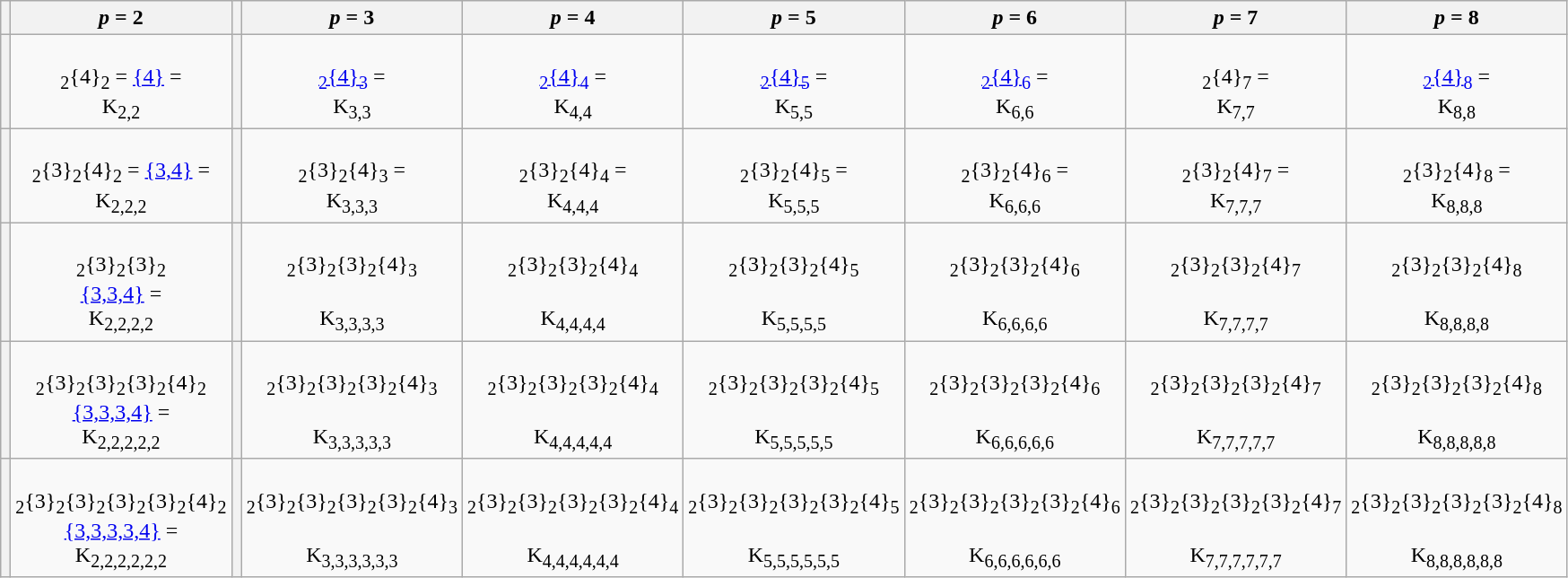<table class=wikitable>
<tr>
<th></th>
<th><em>p</em> = 2</th>
<th></th>
<th><em>p</em> = 3</th>
<th><em>p</em> = 4</th>
<th><em>p</em> = 5</th>
<th><em>p</em> = 6</th>
<th><em>p</em> = 7</th>
<th><em>p</em> = 8</th>
</tr>
<tr align=center>
<th></th>
<td><br><sub>2</sub>{4}<sub>2</sub> = <a href='#'>{4}</a> = <br>K<sub>2,2</sub></td>
<th></th>
<td><br><a href='#'><sub>2</sub>{4}<sub>3</sub></a> = <br>K<sub>3,3</sub></td>
<td><br><a href='#'><sub>2</sub>{4}<sub>4</sub></a> = <br>K<sub>4,4</sub></td>
<td><br><a href='#'><sub>2</sub>{4}<sub>5</sub></a> = <br>K<sub>5,5</sub></td>
<td><br><a href='#'><sub>2</sub>{4}<sub>6</sub></a> =  <br>K<sub>6,6</sub></td>
<td><br><sub>2</sub>{4}<sub>7</sub> = <br>K<sub>7,7</sub></td>
<td><br><a href='#'><sub>2</sub>{4}<sub>8</sub></a> = <br>K<sub>8,8</sub></td>
</tr>
<tr align=center>
<th></th>
<td><br><sub>2</sub>{3}<sub>2</sub>{4}<sub>2</sub> = <a href='#'>{3,4}</a> = <br>K<sub>2,2,2</sub></td>
<th></th>
<td><br><sub>2</sub>{3}<sub>2</sub>{4}<sub>3</sub> = <br>K<sub>3,3,3</sub></td>
<td><br><sub>2</sub>{3}<sub>2</sub>{4}<sub>4</sub> = <br>K<sub>4,4,4</sub></td>
<td><br><sub>2</sub>{3}<sub>2</sub>{4}<sub>5</sub> = <br>K<sub>5,5,5</sub></td>
<td><br><sub>2</sub>{3}<sub>2</sub>{4}<sub>6</sub> = <br>K<sub>6,6,6</sub></td>
<td><br><sub>2</sub>{3}<sub>2</sub>{4}<sub>7</sub> = <br>K<sub>7,7,7</sub></td>
<td><br><sub>2</sub>{3}<sub>2</sub>{4}<sub>8</sub> = <br>K<sub>8,8,8</sub></td>
</tr>
<tr align=center>
<th></th>
<td><br><sub>2</sub>{3}<sub>2</sub>{3}<sub>2</sub><br><a href='#'>{3,3,4}</a> = <br>K<sub>2,2,2,2</sub></td>
<th></th>
<td><br><sub>2</sub>{3}<sub>2</sub>{3}<sub>2</sub>{4}<sub>3</sub><br><br>K<sub>3,3,3,3</sub></td>
<td><br><sub>2</sub>{3}<sub>2</sub>{3}<sub>2</sub>{4}<sub>4</sub><br><br>K<sub>4,4,4,4</sub></td>
<td><br><sub>2</sub>{3}<sub>2</sub>{3}<sub>2</sub>{4}<sub>5</sub><br><br>K<sub>5,5,5,5</sub></td>
<td><br><sub>2</sub>{3}<sub>2</sub>{3}<sub>2</sub>{4}<sub>6</sub><br><br>K<sub>6,6,6,6</sub></td>
<td><br><sub>2</sub>{3}<sub>2</sub>{3}<sub>2</sub>{4}<sub>7</sub><br><br>K<sub>7,7,7,7</sub></td>
<td><br><sub>2</sub>{3}<sub>2</sub>{3}<sub>2</sub>{4}<sub>8</sub><br><br>K<sub>8,8,8,8</sub></td>
</tr>
<tr align=center>
<th></th>
<td><br><sub>2</sub>{3}<sub>2</sub>{3}<sub>2</sub>{3}<sub>2</sub>{4}<sub>2</sub><br><a href='#'>{3,3,3,4}</a> = <br>K<sub>2,2,2,2,2</sub></td>
<th></th>
<td><br><sub>2</sub>{3}<sub>2</sub>{3}<sub>2</sub>{3}<sub>2</sub>{4}<sub>3</sub><br><br>K<sub>3,3,3,3,3</sub></td>
<td><br><sub>2</sub>{3}<sub>2</sub>{3}<sub>2</sub>{3}<sub>2</sub>{4}<sub>4</sub><br><br>K<sub>4,4,4,4,4</sub></td>
<td><br><sub>2</sub>{3}<sub>2</sub>{3}<sub>2</sub>{3}<sub>2</sub>{4}<sub>5</sub><br><br>K<sub>5,5,5,5,5</sub></td>
<td><br><sub>2</sub>{3}<sub>2</sub>{3}<sub>2</sub>{3}<sub>2</sub>{4}<sub>6</sub><br><br>K<sub>6,6,6,6,6</sub></td>
<td><br><sub>2</sub>{3}<sub>2</sub>{3}<sub>2</sub>{3}<sub>2</sub>{4}<sub>7</sub><br><br>K<sub>7,7,7,7,7</sub></td>
<td><br><sub>2</sub>{3}<sub>2</sub>{3}<sub>2</sub>{3}<sub>2</sub>{4}<sub>8</sub><br><br>K<sub>8,8,8,8,8</sub></td>
</tr>
<tr align=center>
<th></th>
<td><br><sub>2</sub>{3}<sub>2</sub>{3}<sub>2</sub>{3}<sub>2</sub>{3}<sub>2</sub>{4}<sub>2</sub><br><a href='#'>{3,3,3,3,4}</a> = <br>K<sub>2,2,2,2,2,2</sub></td>
<th></th>
<td><br><sub>2</sub>{3}<sub>2</sub>{3}<sub>2</sub>{3}<sub>2</sub>{3}<sub>2</sub>{4}<sub>3</sub><br><br>K<sub>3,3,3,3,3,3</sub></td>
<td><br><sub>2</sub>{3}<sub>2</sub>{3}<sub>2</sub>{3}<sub>2</sub>{3}<sub>2</sub>{4}<sub>4</sub><br><br>K<sub>4,4,4,4,4,4</sub></td>
<td><br><sub>2</sub>{3}<sub>2</sub>{3}<sub>2</sub>{3}<sub>2</sub>{3}<sub>2</sub>{4}<sub>5</sub><br><br>K<sub>5,5,5,5,5,5</sub></td>
<td><br><sub>2</sub>{3}<sub>2</sub>{3}<sub>2</sub>{3}<sub>2</sub>{3}<sub>2</sub>{4}<sub>6</sub><br><br>K<sub>6,6,6,6,6,6</sub></td>
<td><br><sub>2</sub>{3}<sub>2</sub>{3}<sub>2</sub>{3}<sub>2</sub>{3}<sub>2</sub>{4}<sub>7</sub><br><br>K<sub>7,7,7,7,7,7</sub></td>
<td><br><sub>2</sub>{3}<sub>2</sub>{3}<sub>2</sub>{3}<sub>2</sub>{3}<sub>2</sub>{4}<sub>8</sub><br><br>K<sub>8,8,8,8,8,8</sub></td>
</tr>
</table>
